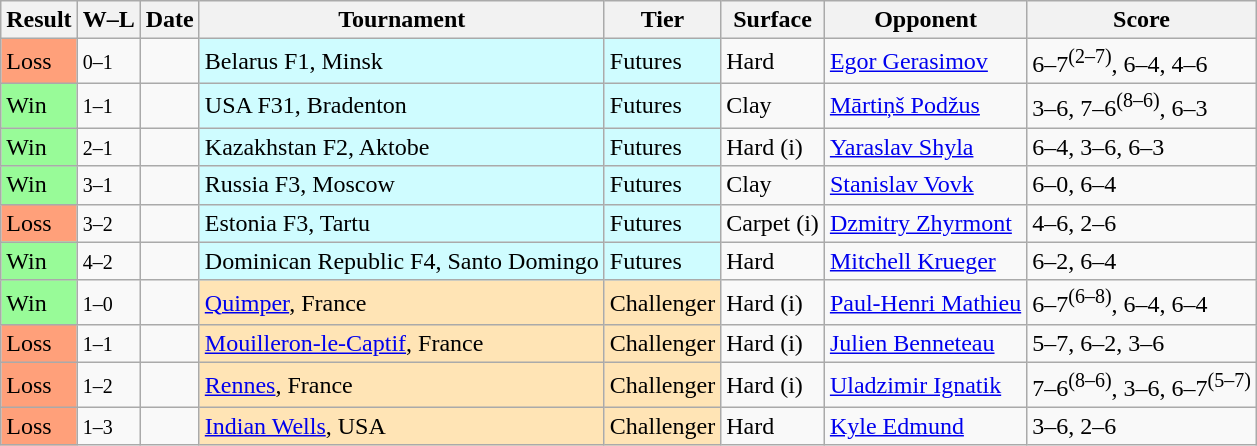<table class="sortable wikitable nowrap">
<tr>
<th>Result</th>
<th class="unsortable">W–L</th>
<th>Date</th>
<th>Tournament</th>
<th>Tier</th>
<th>Surface</th>
<th>Opponent</th>
<th class="unsortable">Score</th>
</tr>
<tr>
<td bgcolor=ffa07a>Loss</td>
<td><small>0–1</small></td>
<td></td>
<td bgcolor=cffcff>Belarus F1, Minsk</td>
<td bgcolor=cffcff>Futures</td>
<td>Hard</td>
<td> <a href='#'>Egor Gerasimov</a></td>
<td>6–7<sup>(2–7)</sup>, 6–4, 4–6</td>
</tr>
<tr>
<td bgcolor=98fb98>Win</td>
<td><small>1–1</small></td>
<td></td>
<td bgcolor=cffcff>USA F31, Bradenton</td>
<td bgcolor=cffcff>Futures</td>
<td>Clay</td>
<td> <a href='#'>Mārtiņš Podžus</a></td>
<td>3–6, 7–6<sup>(8–6)</sup>, 6–3</td>
</tr>
<tr>
<td bgcolor=98fb98>Win</td>
<td><small>2–1</small></td>
<td></td>
<td bgcolor=cffcff>Kazakhstan F2, Aktobe</td>
<td bgcolor=cffcff>Futures</td>
<td>Hard (i)</td>
<td> <a href='#'>Yaraslav Shyla</a></td>
<td>6–4, 3–6, 6–3</td>
</tr>
<tr>
<td bgcolor=98fb98>Win</td>
<td><small>3–1</small></td>
<td></td>
<td bgcolor=cffcff>Russia F3, Moscow</td>
<td bgcolor=cffcff>Futures</td>
<td>Clay</td>
<td> <a href='#'>Stanislav Vovk</a></td>
<td>6–0, 6–4</td>
</tr>
<tr>
<td bgcolor=ffa07a>Loss</td>
<td><small>3–2</small></td>
<td></td>
<td bgcolor=cffcff>Estonia F3, Tartu</td>
<td bgcolor=cffcff>Futures</td>
<td>Carpet (i)</td>
<td> <a href='#'>Dzmitry Zhyrmont</a></td>
<td>4–6, 2–6</td>
</tr>
<tr>
<td bgcolor=98fb98>Win</td>
<td><small>4–2</small></td>
<td></td>
<td bgcolor=cffcff>Dominican Republic F4, Santo Domingo</td>
<td bgcolor=cffcff>Futures</td>
<td>Hard</td>
<td> <a href='#'>Mitchell Krueger</a></td>
<td>6–2, 6–4</td>
</tr>
<tr>
<td bgcolor=98fb98>Win</td>
<td><small>1–0</small></td>
<td><a href='#'></a></td>
<td bgcolor=moccasin><a href='#'>Quimper</a>, France</td>
<td bgcolor=moccasin>Challenger</td>
<td>Hard (i)</td>
<td> <a href='#'>Paul-Henri Mathieu</a></td>
<td>6–7<sup>(6–8)</sup>, 6–4, 6–4</td>
</tr>
<tr>
<td bgcolor=ffa07a>Loss</td>
<td><small>1–1</small></td>
<td><a href='#'></a></td>
<td bgcolor=moccasin><a href='#'>Mouilleron-le-Captif</a>, France</td>
<td bgcolor=moccasin>Challenger</td>
<td>Hard (i)</td>
<td> <a href='#'>Julien Benneteau</a></td>
<td>5–7, 6–2, 3–6</td>
</tr>
<tr>
<td bgcolor=ffa07a>Loss</td>
<td><small>1–2</small></td>
<td><a href='#'></a></td>
<td bgcolor=moccasin><a href='#'>Rennes</a>, France</td>
<td bgcolor=moccasin>Challenger</td>
<td>Hard (i)</td>
<td> <a href='#'>Uladzimir Ignatik</a></td>
<td>7–6<sup>(8–6)</sup>, 3–6, 6–7<sup>(5–7)</sup></td>
</tr>
<tr>
<td bgcolor=ffa07a>Loss</td>
<td><small>1–3</small></td>
<td><a href='#'></a></td>
<td bgcolor=moccasin><a href='#'>Indian Wells</a>, USA</td>
<td bgcolor=moccasin>Challenger</td>
<td>Hard</td>
<td> <a href='#'>Kyle Edmund</a></td>
<td>3–6, 2–6</td>
</tr>
</table>
